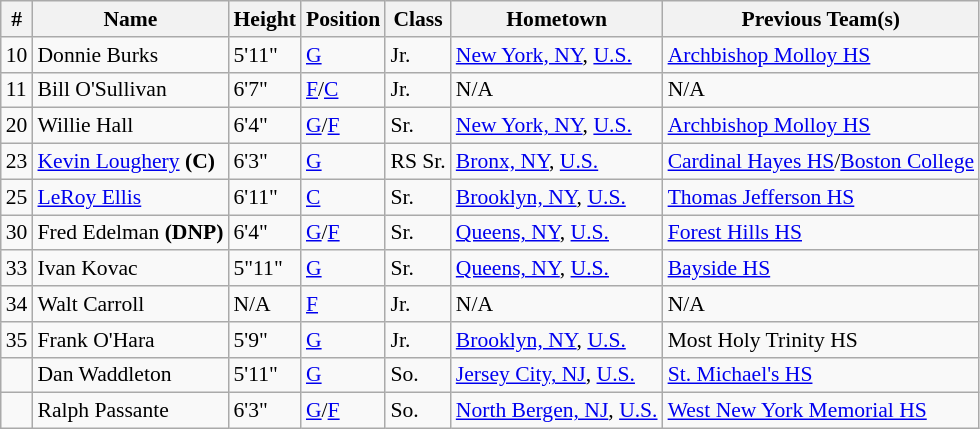<table class="wikitable" style="font-size: 90%">
<tr>
<th>#</th>
<th>Name</th>
<th>Height</th>
<th>Position</th>
<th>Class</th>
<th>Hometown</th>
<th>Previous Team(s)</th>
</tr>
<tr>
<td>10</td>
<td>Donnie Burks</td>
<td>5'11"</td>
<td><a href='#'>G</a></td>
<td>Jr.</td>
<td><a href='#'>New York, NY</a>, <a href='#'>U.S.</a></td>
<td><a href='#'>Archbishop Molloy HS</a></td>
</tr>
<tr>
<td>11</td>
<td>Bill O'Sullivan</td>
<td>6'7"</td>
<td><a href='#'>F</a>/<a href='#'>C</a></td>
<td>Jr.</td>
<td>N/A</td>
<td>N/A</td>
</tr>
<tr>
<td>20</td>
<td>Willie Hall</td>
<td>6'4"</td>
<td><a href='#'>G</a>/<a href='#'>F</a></td>
<td>Sr.</td>
<td><a href='#'>New York, NY</a>, <a href='#'>U.S.</a></td>
<td><a href='#'>Archbishop Molloy HS</a></td>
</tr>
<tr>
<td>23</td>
<td><a href='#'>Kevin Loughery</a> <strong>(C)</strong></td>
<td>6'3"</td>
<td><a href='#'>G</a></td>
<td>RS Sr.</td>
<td><a href='#'>Bronx, NY</a>, <a href='#'>U.S.</a></td>
<td><a href='#'>Cardinal Hayes HS</a>/<a href='#'>Boston College</a></td>
</tr>
<tr>
<td>25</td>
<td><a href='#'>LeRoy Ellis</a></td>
<td>6'11"</td>
<td><a href='#'>C</a></td>
<td>Sr.</td>
<td><a href='#'>Brooklyn, NY</a>, <a href='#'>U.S.</a></td>
<td><a href='#'>Thomas Jefferson HS</a></td>
</tr>
<tr>
<td>30</td>
<td>Fred Edelman <strong>(DNP)</strong></td>
<td>6'4"</td>
<td><a href='#'>G</a>/<a href='#'>F</a></td>
<td>Sr.</td>
<td><a href='#'>Queens, NY</a>, <a href='#'>U.S.</a></td>
<td><a href='#'>Forest Hills HS</a></td>
</tr>
<tr>
<td>33</td>
<td>Ivan Kovac</td>
<td>5"11"</td>
<td><a href='#'>G</a></td>
<td>Sr.</td>
<td><a href='#'>Queens, NY</a>, <a href='#'>U.S.</a></td>
<td><a href='#'>Bayside HS</a></td>
</tr>
<tr>
<td>34</td>
<td>Walt Carroll</td>
<td>N/A</td>
<td><a href='#'>F</a></td>
<td>Jr.</td>
<td>N/A</td>
<td>N/A</td>
</tr>
<tr>
<td>35</td>
<td>Frank O'Hara</td>
<td>5'9"</td>
<td><a href='#'>G</a></td>
<td>Jr.</td>
<td><a href='#'>Brooklyn, NY</a>, <a href='#'>U.S.</a></td>
<td>Most Holy Trinity HS</td>
</tr>
<tr>
<td></td>
<td>Dan Waddleton</td>
<td>5'11"</td>
<td><a href='#'>G</a></td>
<td>So.</td>
<td><a href='#'>Jersey City, NJ</a>, <a href='#'>U.S.</a></td>
<td><a href='#'>St. Michael's HS</a></td>
</tr>
<tr>
<td></td>
<td>Ralph Passante</td>
<td>6'3"</td>
<td><a href='#'>G</a>/<a href='#'>F</a></td>
<td>So.</td>
<td><a href='#'>North Bergen, NJ</a>, <a href='#'>U.S.</a></td>
<td><a href='#'>West New York Memorial HS</a></td>
</tr>
</table>
